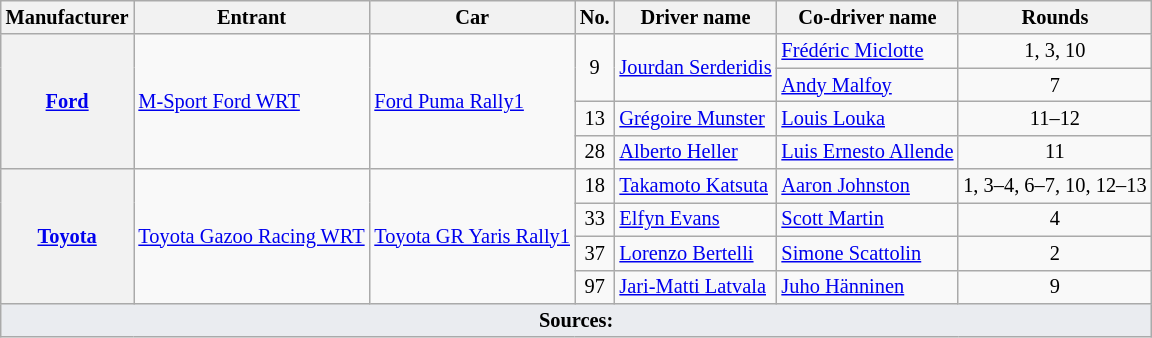<table class="wikitable" style="font-size: 85%;">
<tr>
<th>Manufacturer</th>
<th>Entrant</th>
<th>Car</th>
<th>No.</th>
<th>Driver name</th>
<th>Co-driver name</th>
<th>Rounds</th>
</tr>
<tr>
<th rowspan="4"><a href='#'>Ford</a></th>
<td rowspan="4"> <a href='#'>M-Sport Ford WRT</a></td>
<td rowspan="4"><a href='#'>Ford Puma Rally1</a></td>
<td rowspan="2" align="center">9</td>
<td rowspan="2"> <a href='#'>Jourdan Serderidis</a></td>
<td> <a href='#'>Frédéric Miclotte</a></td>
<td align="center">1, 3, 10</td>
</tr>
<tr>
<td> <a href='#'>Andy Malfoy</a></td>
<td align="center">7</td>
</tr>
<tr>
<td align="center">13</td>
<td> <a href='#'>Grégoire Munster</a></td>
<td> <a href='#'>Louis Louka</a></td>
<td align="center">11–12</td>
</tr>
<tr>
<td align="center">28</td>
<td> <a href='#'>Alberto Heller</a></td>
<td> <a href='#'>Luis Ernesto Allende</a></td>
<td align="center">11</td>
</tr>
<tr>
<th rowspan="4"><a href='#'>Toyota</a></th>
<td rowspan="4"> <a href='#'>Toyota Gazoo Racing WRT</a></td>
<td rowspan="4"><a href='#'>Toyota GR Yaris Rally1</a></td>
<td align="center">18</td>
<td> <a href='#'>Takamoto Katsuta</a></td>
<td> <a href='#'>Aaron Johnston</a></td>
<td align="center">1, 3–4, 6–7, 10, 12–13</td>
</tr>
<tr>
<td align="center">33</td>
<td> <a href='#'>Elfyn Evans</a></td>
<td> <a href='#'>Scott Martin</a></td>
<td align="center">4</td>
</tr>
<tr>
<td align="center">37</td>
<td> <a href='#'>Lorenzo Bertelli</a></td>
<td> <a href='#'>Simone Scattolin</a></td>
<td align="center">2</td>
</tr>
<tr>
<td align="center">97</td>
<td> <a href='#'>Jari-Matti Latvala</a></td>
<td> <a href='#'>Juho Hänninen</a></td>
<td align="center">9</td>
</tr>
<tr>
<td colspan="7" style="background-color:#EAECF0;text-align:center"><strong>Sources:</strong></td>
</tr>
</table>
